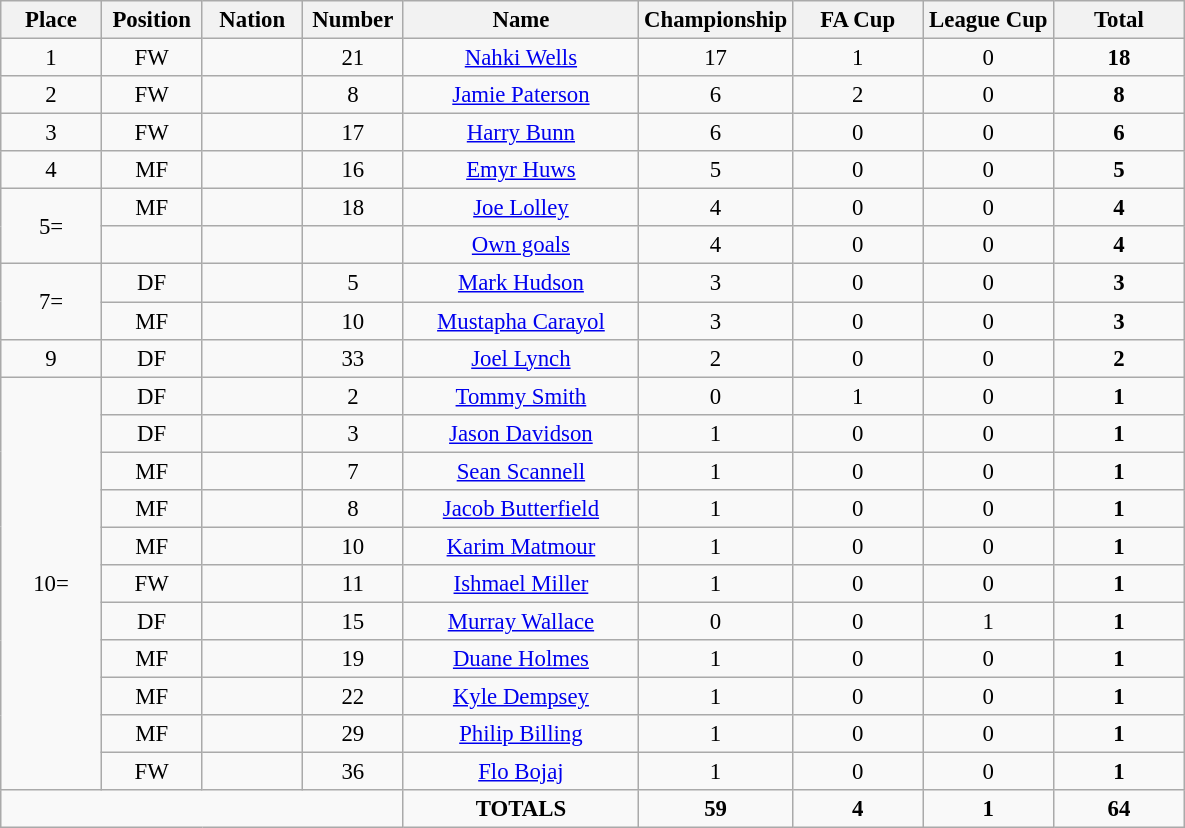<table class="wikitable" style="font-size: 95%; text-align: center;">
<tr>
<th width=60>Place</th>
<th width=60>Position</th>
<th width=60>Nation</th>
<th width=60>Number</th>
<th width=150>Name</th>
<th width=80>Championship</th>
<th width=80>FA Cup</th>
<th width=80>League Cup</th>
<th width=80>Total</th>
</tr>
<tr>
<td>1</td>
<td>FW</td>
<td></td>
<td>21</td>
<td><a href='#'>Nahki Wells</a></td>
<td>17</td>
<td>1</td>
<td>0</td>
<td><strong>18</strong></td>
</tr>
<tr>
<td>2</td>
<td>FW</td>
<td></td>
<td>8</td>
<td><a href='#'>Jamie Paterson</a></td>
<td>6</td>
<td>2</td>
<td>0</td>
<td><strong>8</strong></td>
</tr>
<tr>
<td>3</td>
<td>FW</td>
<td></td>
<td>17</td>
<td><a href='#'>Harry Bunn</a></td>
<td>6</td>
<td>0</td>
<td>0</td>
<td><strong>6</strong></td>
</tr>
<tr>
<td>4</td>
<td>MF</td>
<td></td>
<td>16</td>
<td><a href='#'>Emyr Huws</a></td>
<td>5</td>
<td>0</td>
<td>0</td>
<td><strong>5</strong></td>
</tr>
<tr>
<td rowspan="2">5=</td>
<td>MF</td>
<td></td>
<td>18</td>
<td><a href='#'>Joe Lolley</a></td>
<td>4</td>
<td>0</td>
<td>0</td>
<td><strong>4</strong></td>
</tr>
<tr>
<td></td>
<td></td>
<td></td>
<td><a href='#'>Own goals</a></td>
<td>4</td>
<td>0</td>
<td>0</td>
<td><strong>4</strong></td>
</tr>
<tr>
<td rowspan="2">7=</td>
<td>DF</td>
<td></td>
<td>5</td>
<td><a href='#'>Mark Hudson</a></td>
<td>3</td>
<td>0</td>
<td>0</td>
<td><strong>3</strong></td>
</tr>
<tr>
<td>MF</td>
<td></td>
<td>10</td>
<td><a href='#'>Mustapha Carayol</a></td>
<td>3</td>
<td>0</td>
<td>0</td>
<td><strong>3</strong></td>
</tr>
<tr>
<td>9</td>
<td>DF</td>
<td></td>
<td>33</td>
<td><a href='#'>Joel Lynch</a></td>
<td>2</td>
<td>0</td>
<td>0</td>
<td><strong>2</strong></td>
</tr>
<tr>
<td rowspan="11">10=</td>
<td>DF</td>
<td></td>
<td>2</td>
<td><a href='#'>Tommy Smith</a></td>
<td>0</td>
<td>1</td>
<td>0</td>
<td><strong>1</strong></td>
</tr>
<tr>
<td>DF</td>
<td></td>
<td>3</td>
<td><a href='#'>Jason Davidson</a></td>
<td>1</td>
<td>0</td>
<td>0</td>
<td><strong>1</strong></td>
</tr>
<tr>
<td>MF</td>
<td></td>
<td>7</td>
<td><a href='#'>Sean Scannell</a></td>
<td>1</td>
<td>0</td>
<td>0</td>
<td><strong>1</strong></td>
</tr>
<tr>
<td>MF</td>
<td></td>
<td>8</td>
<td><a href='#'>Jacob Butterfield</a></td>
<td>1</td>
<td>0</td>
<td>0</td>
<td><strong>1</strong></td>
</tr>
<tr>
<td>MF</td>
<td></td>
<td>10</td>
<td><a href='#'>Karim Matmour</a></td>
<td>1</td>
<td>0</td>
<td>0</td>
<td><strong>1</strong></td>
</tr>
<tr>
<td>FW</td>
<td></td>
<td>11</td>
<td><a href='#'>Ishmael Miller</a></td>
<td>1</td>
<td>0</td>
<td>0</td>
<td><strong>1</strong></td>
</tr>
<tr>
<td>DF</td>
<td></td>
<td>15</td>
<td><a href='#'>Murray Wallace</a></td>
<td>0</td>
<td>0</td>
<td>1</td>
<td><strong>1</strong></td>
</tr>
<tr>
<td>MF</td>
<td></td>
<td>19</td>
<td><a href='#'>Duane Holmes</a></td>
<td>1</td>
<td>0</td>
<td>0</td>
<td><strong>1</strong></td>
</tr>
<tr>
<td>MF</td>
<td></td>
<td>22</td>
<td><a href='#'>Kyle Dempsey</a></td>
<td>1</td>
<td>0</td>
<td>0</td>
<td><strong>1</strong></td>
</tr>
<tr>
<td>MF</td>
<td></td>
<td>29</td>
<td><a href='#'>Philip Billing</a></td>
<td>1</td>
<td>0</td>
<td>0</td>
<td><strong>1</strong></td>
</tr>
<tr>
<td>FW</td>
<td></td>
<td>36</td>
<td><a href='#'>Flo Bojaj</a></td>
<td>1</td>
<td>0</td>
<td>0</td>
<td><strong>1</strong></td>
</tr>
<tr>
<td colspan="4"></td>
<td><strong>TOTALS</strong></td>
<td><strong>59</strong></td>
<td><strong>4</strong></td>
<td><strong>1</strong></td>
<td><strong>64</strong></td>
</tr>
</table>
